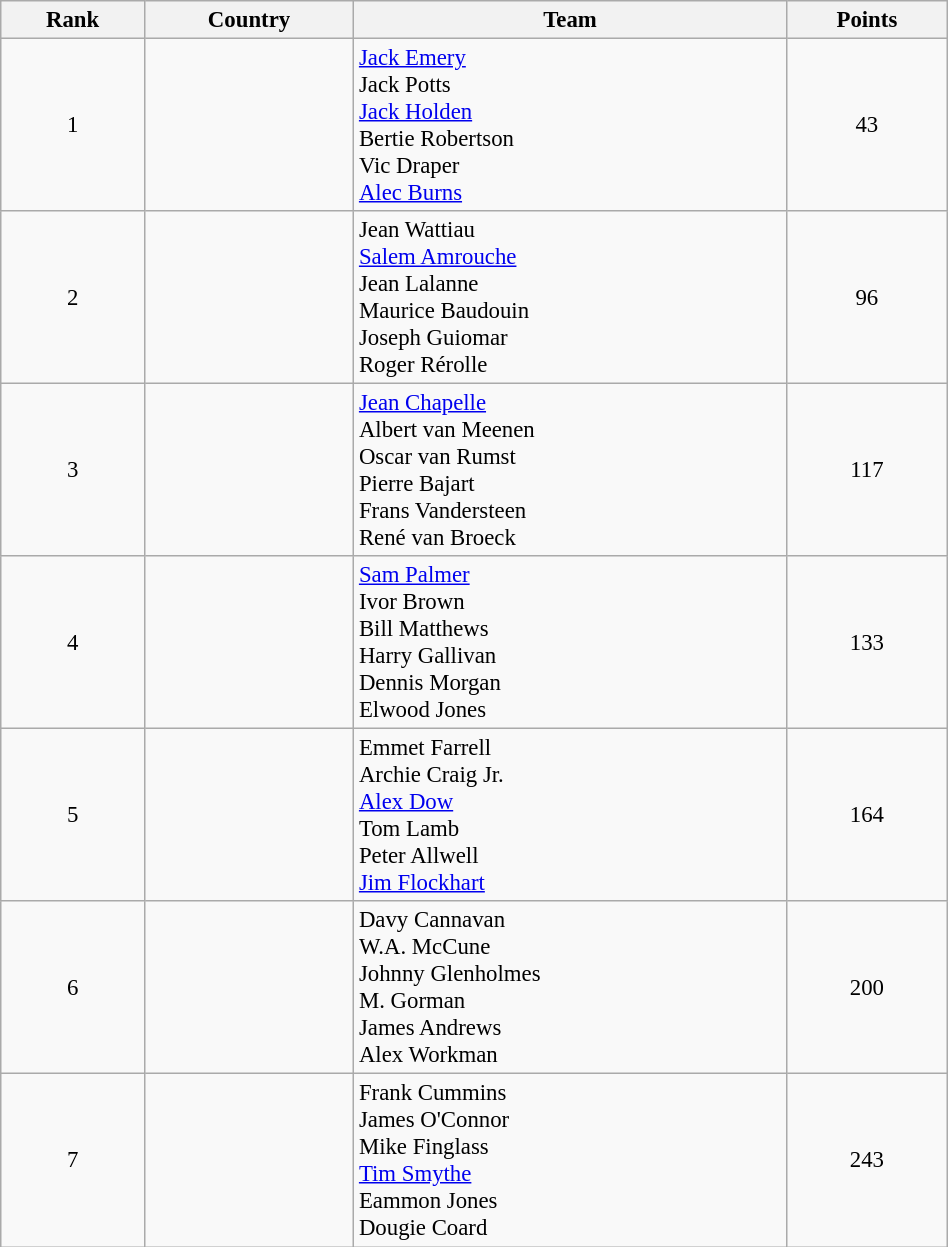<table class="wikitable sortable" style=" text-align:center; font-size:95%;" width="50%">
<tr>
<th>Rank</th>
<th>Country</th>
<th>Team</th>
<th>Points</th>
</tr>
<tr>
<td align=center>1</td>
<td align=left></td>
<td align=left><a href='#'>Jack Emery</a><br>Jack Potts<br><a href='#'>Jack Holden</a><br>Bertie Robertson<br>Vic Draper<br><a href='#'>Alec Burns</a></td>
<td>43</td>
</tr>
<tr>
<td align=center>2</td>
<td align=left></td>
<td align=left>Jean Wattiau<br><a href='#'>Salem Amrouche</a><br>Jean Lalanne<br>Maurice Baudouin<br>Joseph Guiomar<br>Roger Rérolle</td>
<td>96</td>
</tr>
<tr>
<td align=center>3</td>
<td align=left></td>
<td align=left><a href='#'>Jean Chapelle</a><br>Albert van Meenen<br>Oscar van Rumst<br>Pierre Bajart<br>Frans Vandersteen<br>René van Broeck</td>
<td>117</td>
</tr>
<tr>
<td align=center>4</td>
<td align=left></td>
<td align=left><a href='#'>Sam Palmer</a><br>Ivor Brown<br>Bill Matthews<br>Harry Gallivan<br>Dennis Morgan<br>Elwood Jones</td>
<td>133</td>
</tr>
<tr>
<td align=center>5</td>
<td align=left></td>
<td align=left>Emmet Farrell<br>Archie Craig Jr.<br><a href='#'>Alex Dow</a><br>Tom Lamb<br>Peter Allwell<br><a href='#'>Jim Flockhart</a></td>
<td>164</td>
</tr>
<tr>
<td align=center>6</td>
<td align=left></td>
<td align=left>Davy Cannavan<br>W.A. McCune<br>Johnny Glenholmes<br>M. Gorman<br>James Andrews<br>Alex Workman</td>
<td>200</td>
</tr>
<tr>
<td align=center>7</td>
<td align=left></td>
<td align=left>Frank Cummins<br>James O'Connor<br>Mike Finglass<br><a href='#'>Tim Smythe</a><br>Eammon Jones<br>Dougie Coard</td>
<td>243</td>
</tr>
</table>
